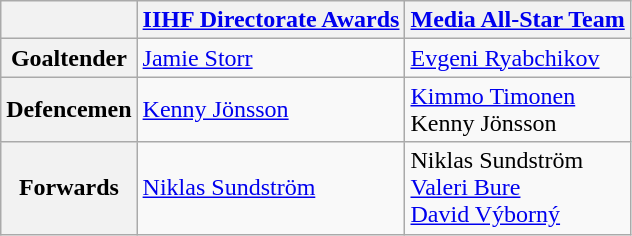<table class="wikitable">
<tr>
<th></th>
<th><a href='#'>IIHF Directorate Awards</a></th>
<th><a href='#'>Media All-Star Team</a></th>
</tr>
<tr>
<th>Goaltender</th>
<td> <a href='#'>Jamie Storr</a></td>
<td> <a href='#'>Evgeni Ryabchikov</a></td>
</tr>
<tr>
<th>Defencemen</th>
<td> <a href='#'>Kenny Jönsson</a></td>
<td> <a href='#'>Kimmo Timonen</a><br> Kenny Jönsson</td>
</tr>
<tr>
<th>Forwards</th>
<td> <a href='#'>Niklas Sundström</a></td>
<td> Niklas Sundström<br> <a href='#'>Valeri Bure</a><br> <a href='#'>David Výborný</a></td>
</tr>
</table>
